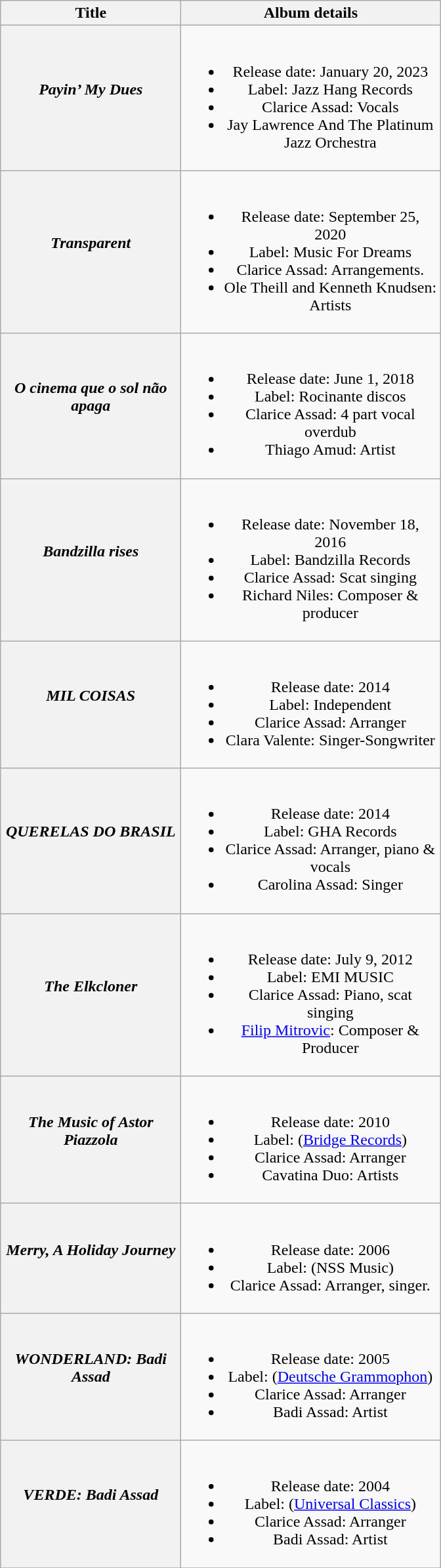<table class="wikitable plainrowheaders" style="text-align:center;">
<tr>
<th scope="col" style="width:11em;">Title</th>
<th scope="col" style="width:16em;">Album details</th>
</tr>
<tr>
<th scope="row"><em>Payin’ My Dues</em><br><br></th>
<td><br><ul><li>Release date: January 20, 2023</li><li>Label: Jazz Hang Records</li><li>Clarice Assad: Vocals</li><li>Jay Lawrence And The Platinum Jazz Orchestra</li></ul></td>
</tr>
<tr>
<th scope="row"><em>Transparent</em><br><br></th>
<td><br><ul><li>Release date: September 25, 2020</li><li>Label: Music For Dreams</li><li>Clarice Assad: Arrangements.</li><li>Ole Theill and Kenneth Knudsen: Artists</li></ul></td>
</tr>
<tr>
<th scope="row"><em>O cinema que o sol não apaga</em><br><br></th>
<td><br><ul><li>Release date: June 1, 2018</li><li>Label: Rocinante discos</li><li>Clarice Assad: 4 part vocal overdub</li><li>Thiago Amud: Artist</li></ul></td>
</tr>
<tr>
<th scope="row"><em>Bandzilla rises</em><br><br></th>
<td><br><ul><li>Release date: November 18, 2016</li><li>Label: Bandzilla Records</li><li>Clarice Assad: Scat singing </li><li>Richard Niles: Composer & producer</li></ul></td>
</tr>
<tr>
<th scope="row"><em>MIL COISAS</em><br><br></th>
<td><br><ul><li>Release date: 2014</li><li>Label: Independent</li><li>Clarice Assad: Arranger</li><li>Clara Valente: Singer-Songwriter</li></ul></td>
</tr>
<tr>
<th scope="row"><em>QUERELAS DO BRASIL</em><br><br></th>
<td><br><ul><li>Release date: 2014</li><li>Label: GHA Records</li><li>Clarice Assad: Arranger, piano & vocals</li><li>Carolina Assad: Singer</li></ul></td>
</tr>
<tr>
<th scope="row"><em>The Elkcloner</em><br><br></th>
<td><br><ul><li>Release date: July 9, 2012</li><li>Label: EMI MUSIC</li><li>Clarice Assad: Piano, scat singing</li><li><a href='#'>Filip Mitrovic</a>: Composer & Producer</li></ul></td>
</tr>
<tr>
<th scope="row"><em>The Music of Astor Piazzola</em><br><br></th>
<td><br><ul><li>Release date: 2010</li><li>Label: (<a href='#'>Bridge Records</a>)</li><li>Clarice Assad: Arranger</li><li>Cavatina Duo: Artists</li></ul></td>
</tr>
<tr>
<th scope="row"><em>Merry, A Holiday Journey</em><br><br></th>
<td><br><ul><li>Release date: 2006</li><li>Label: (NSS Music)</li><li>Clarice Assad: Arranger, singer.</li></ul></td>
</tr>
<tr>
<th scope="row"><em>WONDERLAND: Badi Assad</em><br><br></th>
<td><br><ul><li>Release date: 2005</li><li>Label: (<a href='#'>Deutsche Grammophon</a>)</li><li>Clarice Assad: Arranger</li><li>Badi Assad: Artist</li></ul></td>
</tr>
<tr>
<th scope="row"><em>VERDE: Badi Assad</em><br><br></th>
<td><br><ul><li>Release date: 2004</li><li>Label: (<a href='#'>Universal Classics</a>)</li><li>Clarice Assad: Arranger</li><li>Badi Assad: Artist</li></ul></td>
</tr>
<tr>
</tr>
</table>
